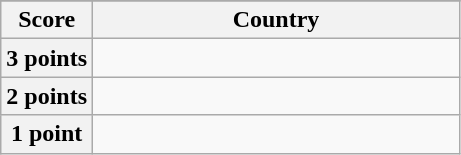<table class="wikitable">
<tr>
</tr>
<tr>
<th scope="col" width=20%>Score</th>
<th scope="col">Country</th>
</tr>
<tr>
<th scope="row">3 points</th>
<td></td>
</tr>
<tr>
<th scope="row">2 points</th>
<td></td>
</tr>
<tr>
<th scope="row">1 point</th>
<td></td>
</tr>
</table>
